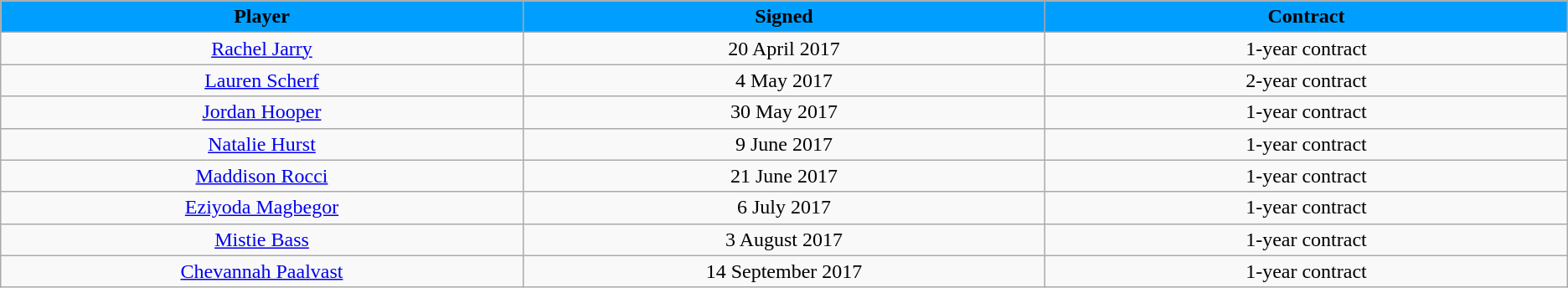<table class="wikitable sortable sortable">
<tr>
<th style="background: #009FFF" width="10%"><span>Player</span></th>
<th style="background: #009FFF" width="10%"><span>Signed</span></th>
<th style="background: #009FFF" width="10%"><span>Contract</span></th>
</tr>
<tr style="text-align: center">
<td><a href='#'>Rachel Jarry</a></td>
<td>20 April 2017</td>
<td>1-year contract</td>
</tr>
<tr style="text-align: center">
<td><a href='#'>Lauren Scherf</a></td>
<td>4 May 2017</td>
<td>2-year contract</td>
</tr>
<tr style="text-align: center">
<td><a href='#'>Jordan Hooper</a></td>
<td>30 May 2017</td>
<td>1-year contract</td>
</tr>
<tr style="text-align: center">
<td><a href='#'>Natalie Hurst</a></td>
<td>9 June 2017</td>
<td>1-year contract</td>
</tr>
<tr style="text-align: center">
<td><a href='#'>Maddison Rocci</a></td>
<td>21 June 2017</td>
<td>1-year contract</td>
</tr>
<tr style="text-align: center">
<td><a href='#'>Eziyoda Magbegor</a></td>
<td>6 July 2017</td>
<td>1-year contract</td>
</tr>
<tr style="text-align: center">
<td><a href='#'>Mistie Bass</a></td>
<td>3 August 2017</td>
<td>1-year contract</td>
</tr>
<tr style="text-align: center">
<td><a href='#'>Chevannah Paalvast</a></td>
<td>14 September 2017</td>
<td>1-year contract</td>
</tr>
</table>
